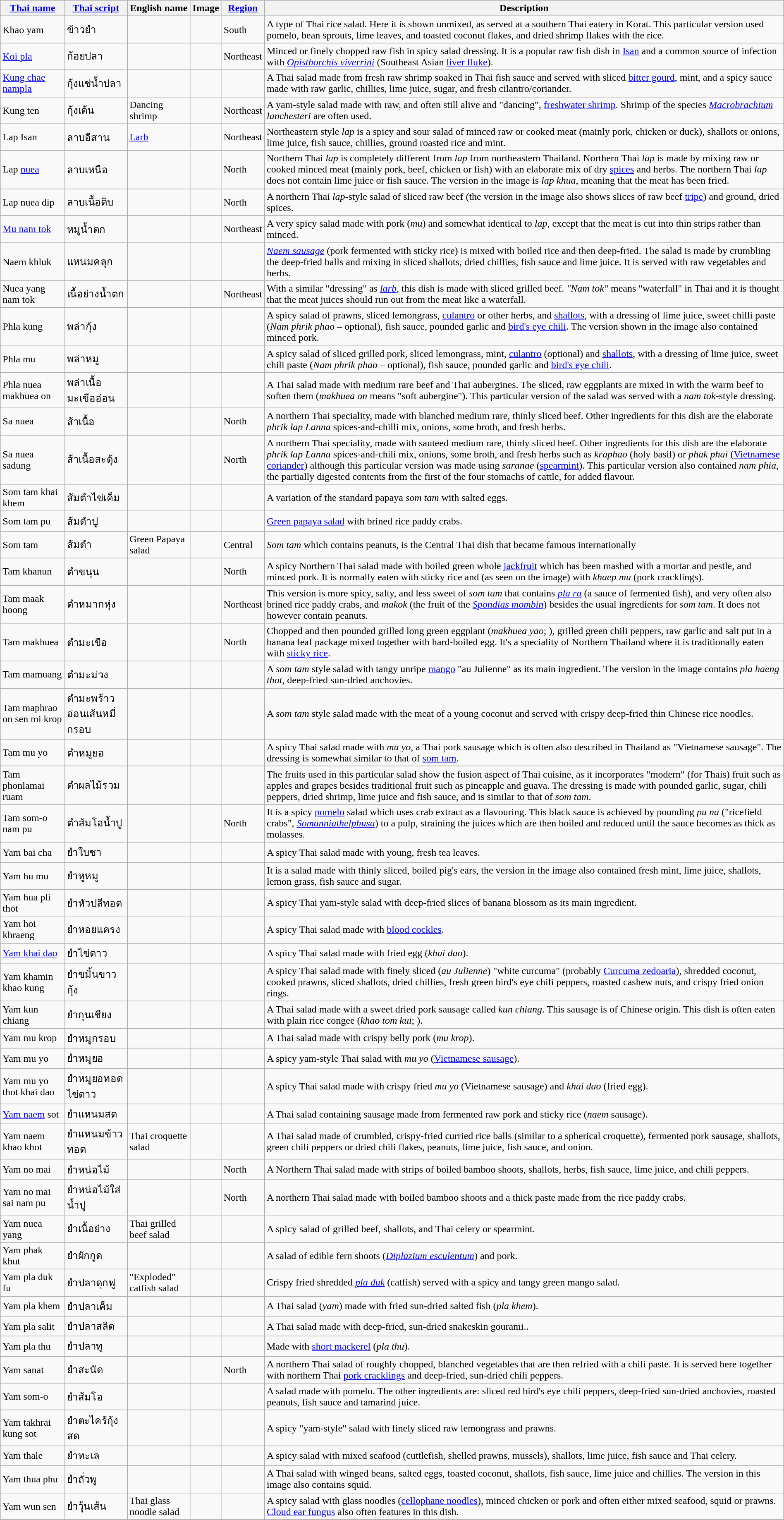<table class="wikitable sortable" style="width:100%;">
<tr>
<th><a href='#'>Thai name</a></th>
<th><a href='#'>Thai script</a></th>
<th>English name</th>
<th>Image</th>
<th><a href='#'>Region</a></th>
<th>Description</th>
</tr>
<tr>
<td>Khao yam</td>
<td>ข้าวยำ</td>
<td></td>
<td></td>
<td>South</td>
<td>A type of Thai rice salad. Here it is shown unmixed, as served at a southern Thai eatery in Korat. This particular version used pomelo, bean sprouts, lime leaves, and toasted coconut flakes, and dried shrimp flakes with the rice.</td>
</tr>
<tr>
<td><a href='#'>Koi pla</a></td>
<td>ก้อยปลา</td>
<td></td>
<td></td>
<td>Northeast</td>
<td>Minced or finely chopped raw fish in spicy salad dressing. It is a popular raw fish dish in <a href='#'>Isan</a> and a common source of infection with <em><a href='#'>Opisthorchis viverrini</a></em> (Southeast Asian <a href='#'>liver fluke</a>).</td>
</tr>
<tr>
<td><a href='#'>Kung chae nampla</a></td>
<td>กุ้งแช่น้ำปลา</td>
<td></td>
<td></td>
<td></td>
<td>A Thai salad made from fresh raw shrimp soaked in Thai fish sauce and served with sliced <a href='#'>bitter gourd</a>, mint, and a spicy sauce made with raw garlic, chillies, lime juice, sugar, and fresh cilantro/coriander.</td>
</tr>
<tr>
<td>Kung ten</td>
<td>กุ้งเต้น</td>
<td>Dancing shrimp</td>
<td></td>
<td>Northeast</td>
<td>A yam-style salad made with raw, and often still alive and "dancing", <a href='#'>freshwater shrimp</a>. Shrimp of the species <em><a href='#'>Macrobrachium</a> lanchesteri</em> are often used.</td>
</tr>
<tr>
<td>Lap Isan</td>
<td>ลาบอีสาน</td>
<td><a href='#'>Larb</a></td>
<td></td>
<td>Northeast</td>
<td>Northeastern style <em>lap</em> is a spicy and sour salad of minced raw or cooked meat (mainly pork, chicken or duck), shallots or onions, lime juice, fish sauce, chillies, ground roasted rice and mint.</td>
</tr>
<tr>
<td>Lap <a href='#'>nuea</a></td>
<td>ลาบเหนือ</td>
<td></td>
<td></td>
<td>North</td>
<td>Northern Thai <em>lap</em> is completely different from <em>lap</em> from northeastern Thailand. Northern Thai <em>lap</em> is made by mixing raw or cooked minced meat (mainly pork, beef, chicken or fish) with an elaborate mix of dry <a href='#'>spices</a> and herbs. The northern Thai <em>lap</em> does not contain lime juice or fish sauce. The version in the image is <em>lap khua</em>, meaning that the meat has been fried.</td>
</tr>
<tr>
<td>Lap nuea dip</td>
<td>ลาบเนื้อดิบ</td>
<td></td>
<td></td>
<td>North</td>
<td>A northern Thai <em>lap</em>-style salad of sliced raw beef (the version in the image also shows slices of raw beef <a href='#'>tripe</a>) and ground, dried spices.</td>
</tr>
<tr>
<td><a href='#'>Mu nam tok</a></td>
<td>หมูน้ำตก</td>
<td></td>
<td></td>
<td>Northeast</td>
<td>A very spicy salad made with pork (<em>mu</em>) and somewhat identical to <em>lap</em>, except that the meat is cut into thin strips rather than minced.</td>
</tr>
<tr>
<td>Naem khluk</td>
<td>แหนมคลุก</td>
<td></td>
<td></td>
<td></td>
<td><em><a href='#'>Naem sausage</a></em> (pork fermented with sticky rice) is mixed with boiled rice and then deep-fried. The salad is made by crumbling the deep-fried balls and mixing in sliced shallots, dried chillies, fish sauce and lime juice. It is served with raw vegetables and herbs.</td>
</tr>
<tr>
<td>Nuea yang nam tok</td>
<td>เนื้อย่างน้ำตก</td>
<td></td>
<td></td>
<td>Northeast</td>
<td>With a similar "dressing" as <em><a href='#'>larb</a></em>, this dish is made with sliced grilled beef. <em>"Nam tok"</em> means "waterfall" in Thai and it is thought that the meat juices should run out from the meat like a waterfall.</td>
</tr>
<tr>
<td>Phla kung</td>
<td>พล่ากุ้ง</td>
<td></td>
<td></td>
<td></td>
<td>A spicy salad of prawns, sliced lemongrass, <a href='#'>culantro</a> or other herbs, and <a href='#'>shallots</a>, with a dressing of lime juice, sweet chilli paste (<em>Nam phrik phao</em> – optional), fish sauce, pounded garlic and <a href='#'>bird's eye chili</a>. The version shown in the image also contained minced pork.</td>
</tr>
<tr>
<td>Phla mu</td>
<td>พล่าหมู</td>
<td></td>
<td></td>
<td></td>
<td>A spicy salad of sliced grilled pork, sliced lemongrass, mint, <a href='#'>culantro</a> (optional) and <a href='#'>shallots</a>, with a dressing of lime juice, sweet chili paste (<em>Nam phrik phao</em> – optional), fish sauce, pounded garlic and <a href='#'>bird's eye chili</a>.</td>
</tr>
<tr>
<td>Phla nuea makhuea on</td>
<td>พล่าเนื้อมะเขืออ่อน</td>
<td></td>
<td></td>
<td></td>
<td>A Thai salad made with medium rare beef and Thai aubergines. The sliced, raw eggplants are mixed in with the warm beef to soften them (<em>makhuea on</em> means "soft aubergine"). This particular version of the salad was served with a <em>nam tok</em>-style dressing.</td>
</tr>
<tr>
<td>Sa nuea</td>
<td>ส้าเนื้อ</td>
<td></td>
<td></td>
<td>North</td>
<td>A northern Thai speciality, made with blanched medium rare, thinly sliced beef. Other ingredients for this dish are the elaborate <em>phrik lap Lanna</em> spices-and-chilli mix, onions, some broth, and fresh herbs.</td>
</tr>
<tr>
<td>Sa nuea sadung</td>
<td>ส้าเนื้อสะดุ้ง</td>
<td></td>
<td></td>
<td>North</td>
<td>A northern Thai speciality, made with sauteed medium rare, thinly sliced beef. Other ingredients for this dish are the elaborate <em>phrik lap Lanna</em> spices-and-chili mix, onions, some broth, and fresh herbs such as <em>kraphao</em> (holy basil) or <em>phak phai</em> (<a href='#'>Vietnamese coriander</a>) although this particular version was made using <em>saranae</em> (<a href='#'>spearmint</a>). This particular version also contained <em>nam phia</em>, the partially digested contents from the first of the four stomachs of cattle, for added flavour.</td>
</tr>
<tr>
<td>Som tam khai khem</td>
<td>ส้มตำไข่เค็ม</td>
<td></td>
<td></td>
<td></td>
<td>A variation of the standard papaya <em>som tam</em> with salted eggs.</td>
</tr>
<tr>
<td>Som tam pu</td>
<td>ส้มตำปู</td>
<td></td>
<td></td>
<td></td>
<td><a href='#'>Green papaya salad</a> with brined rice paddy crabs.</td>
</tr>
<tr>
<td>Som tam</td>
<td>ส้มตำ</td>
<td>Green Papaya salad</td>
<td></td>
<td>Central</td>
<td><em>Som tam</em> which contains peanuts, is the Central Thai dish that became famous internationally</td>
</tr>
<tr>
<td>Tam khanun</td>
<td>ตำขนุน</td>
<td></td>
<td></td>
<td>North</td>
<td>A spicy Northern Thai salad made with boiled green whole <a href='#'>jackfruit</a> which has been mashed with a mortar and pestle, and minced pork. It is normally eaten with sticky rice and (as seen on the image) with <em>khaep mu</em> (pork cracklings).</td>
</tr>
<tr>
<td>Tam maak hoong</td>
<td>ตำหมากหุ่ง</td>
<td></td>
<td></td>
<td>Northeast</td>
<td>This version is more spicy, salty, and less sweet of <em>som tam</em> that contains <em><a href='#'>pla ra</a></em> (a sauce of fermented fish), and very often also brined rice paddy crabs, and <em>makok</em> (the fruit of the <em><a href='#'>Spondias mombin</a></em>) besides the usual ingredients for <em>som tam</em>. It does not however contain peanuts.</td>
</tr>
<tr>
<td>Tam makhuea</td>
<td>ตำมะเขือ</td>
<td></td>
<td></td>
<td>North</td>
<td>Chopped and then pounded grilled long green eggplant (<em>makhuea yao</em>; ), grilled green chili peppers, raw garlic and salt put in a banana leaf package mixed together with hard-boiled egg. It's a speciality of Northern Thailand where it is traditionally eaten with <a href='#'>sticky rice</a>.</td>
</tr>
<tr>
<td>Tam mamuang</td>
<td>ตำมะม่วง</td>
<td></td>
<td></td>
<td></td>
<td>A <em>som tam</em> style salad with tangy unripe <a href='#'>mango</a> "au Julienne" as its main ingredient. The version in the image contains <em>pla haeng thot</em>, deep-fried sun-dried anchovies.</td>
</tr>
<tr>
<td>Tam maphrao on sen mi krop</td>
<td>ตำมะพร้าวอ่อนเส้นหมี่กรอบ</td>
<td></td>
<td></td>
<td></td>
<td>A <em>som tam</em> style salad made with the meat of a young coconut and served with crispy deep-fried thin Chinese rice noodles.</td>
</tr>
<tr>
<td>Tam mu yo</td>
<td>ตำหมูยอ</td>
<td></td>
<td></td>
<td></td>
<td>A spicy Thai salad made with <em>mu yo</em>, a Thai pork sausage which is often also described in Thailand as "Vietnamese sausage". The dressing is somewhat similar to that of <a href='#'>som tam</a>.</td>
</tr>
<tr>
<td>Tam phonlamai ruam</td>
<td>ตำผลไม้รวม</td>
<td></td>
<td></td>
<td></td>
<td>The fruits used in this particular salad show the fusion aspect of Thai cuisine, as it incorporates "modern" (for Thais) fruit such as apples and grapes besides traditional fruit such as pineapple and guava. The dressing is made with pounded garlic, sugar, chili peppers, dried shrimp, lime juice and fish sauce, and is similar to that of <em>som tam</em>.</td>
</tr>
<tr>
<td>Tam som-o nam pu</td>
<td>ตำส้มโอน้ำปู</td>
<td></td>
<td></td>
<td>North</td>
<td>It is a spicy <a href='#'>pomelo</a> salad which uses crab extract as a flavouring. This black sauce is achieved by pounding <em>pu na</em> ("ricefield crabs", <em><a href='#'>Somanniathelphusa</a></em>) to a pulp, straining the juices which are then boiled and reduced until the sauce becomes as thick as molasses.</td>
</tr>
<tr>
<td>Yam bai cha</td>
<td>ยำใบชา</td>
<td></td>
<td></td>
<td></td>
<td>A spicy Thai salad made with young, fresh tea leaves.</td>
</tr>
<tr>
<td>Yam hu mu</td>
<td>ยำหูหมู</td>
<td></td>
<td></td>
<td></td>
<td>It is a salad made with thinly sliced, boiled pig's ears, the version in the image also contained fresh mint, lime juice, shallots, lemon grass, fish sauce and sugar.</td>
</tr>
<tr>
<td>Yam hua pli thot</td>
<td>ยำหัวปลีทอด</td>
<td></td>
<td></td>
<td></td>
<td>A spicy Thai yam-style salad with deep-fried slices of banana blossom as its main ingredient.</td>
</tr>
<tr>
<td>Yam hoi khraeng</td>
<td>ยำหอยแครง</td>
<td></td>
<td></td>
<td></td>
<td>A spicy Thai salad made with <a href='#'>blood cockles</a>.</td>
</tr>
<tr>
<td><a href='#'>Yam khai dao</a></td>
<td>ยำไข่ดาว</td>
<td></td>
<td></td>
<td></td>
<td>A spicy Thai salad made with fried egg (<em>khai dao</em>).</td>
</tr>
<tr>
<td>Yam khamin khao kung</td>
<td>ยำขมิ้นขาวกุ้ง</td>
<td></td>
<td></td>
<td></td>
<td>A spicy Thai salad made with finely sliced (<em>au Julienne</em>) "white curcuma" (probably <a href='#'>Curcuma zedoaria</a>), shredded coconut, cooked prawns, sliced shallots, dried chillies, fresh green bird's eye chili peppers, roasted cashew nuts, and crispy fried onion rings.</td>
</tr>
<tr>
<td>Yam kun chiang</td>
<td>ยำกุนเชียง</td>
<td></td>
<td></td>
<td></td>
<td>A Thai salad made with a sweet dried pork sausage called <em>kun chiang</em>. This sausage is of Chinese origin. This dish is often eaten with plain rice congee (<em>khao tom kui</em>; ).</td>
</tr>
<tr>
<td>Yam mu krop</td>
<td>ยำหมูกรอบ</td>
<td></td>
<td></td>
<td></td>
<td>A Thai salad made with crispy belly pork (<em>mu krop</em>).</td>
</tr>
<tr>
<td>Yam mu yo</td>
<td>ยำหมูยอ</td>
<td></td>
<td></td>
<td></td>
<td>A spicy yam-style Thai salad with <em>mu yo</em> (<a href='#'>Vietnamese sausage</a>).</td>
</tr>
<tr>
<td>Yam mu yo thot khai dao</td>
<td>ยำหมูยอทอดไข่ดาว</td>
<td></td>
<td></td>
<td></td>
<td>A spicy Thai salad made with crispy fried <em>mu yo</em> (Vietnamese sausage) and <em>khai dao</em> (fried egg).</td>
</tr>
<tr>
<td><a href='#'>Yam naem</a> sot</td>
<td>ยำแหนมสด</td>
<td></td>
<td></td>
<td></td>
<td>A Thai salad containing sausage made from fermented raw pork and sticky rice (<em>naem</em> sausage).</td>
</tr>
<tr>
<td>Yam naem khao khot</td>
<td>ยำแหนมข้าวทอด</td>
<td>Thai croquette salad</td>
<td></td>
<td></td>
<td>A Thai salad made of crumbled, crispy-fried curried rice balls (similar to a spherical croquette), fermented pork sausage, shallots, green chili peppers or dried chili flakes, peanuts, lime juice, fish sauce, and onion.</td>
</tr>
<tr>
<td>Yam no mai</td>
<td>ยำหน่อไม้</td>
<td></td>
<td></td>
<td>North</td>
<td>A Northern Thai salad made with strips of boiled bamboo shoots, shallots, herbs, fish sauce, lime juice, and chili peppers.</td>
</tr>
<tr>
<td>Yam no mai sai nam pu</td>
<td>ยำหน่อไม้ใส่น้ำปู</td>
<td></td>
<td></td>
<td>North</td>
<td>A northern Thai salad made with boiled bamboo shoots and a thick paste made from the rice paddy crabs.</td>
</tr>
<tr>
<td>Yam nuea yang</td>
<td>ยำเนื้อย่าง</td>
<td>Thai grilled beef salad</td>
<td></td>
<td></td>
<td>A spicy salad of grilled beef, shallots, and Thai celery or spearmint.</td>
</tr>
<tr>
<td>Yam phak khut</td>
<td>ยำผักกูด</td>
<td></td>
<td></td>
<td></td>
<td>A salad of edible fern shoots (<em><a href='#'>Diplazium esculentum</a></em>) and pork.</td>
</tr>
<tr>
<td>Yam pla duk fu</td>
<td>ยำปลาดุกฟู</td>
<td>"Exploded" catfish salad</td>
<td></td>
<td></td>
<td>Crispy fried shredded <em><a href='#'>pla duk</a></em> (catfish) served with a spicy and tangy green mango salad.</td>
</tr>
<tr>
<td>Yam pla khem</td>
<td>ยำปลาเค็ม</td>
<td></td>
<td></td>
<td></td>
<td>A Thai salad (<em>yam</em>) made with fried sun-dried salted fish (<em>pla khem</em>).</td>
</tr>
<tr>
<td>Yam pla salit</td>
<td>ยำปลาสลิด</td>
<td></td>
<td></td>
<td></td>
<td>A Thai salad made with deep-fried, sun-dried snakeskin gourami..</td>
</tr>
<tr>
<td>Yam pla thu</td>
<td>ยำปลาทู</td>
<td></td>
<td></td>
<td></td>
<td>Made with <a href='#'>short mackerel</a> (<em>pla thu</em>).</td>
</tr>
<tr>
<td>Yam sanat</td>
<td>ยำสะนัด</td>
<td></td>
<td></td>
<td>North</td>
<td>A northern Thai salad of roughly chopped, blanched vegetables that are then refried with a chili paste. It is served here together with northern Thai <a href='#'>pork cracklings</a> and deep-fried, sun-dried chili peppers.</td>
</tr>
<tr>
<td>Yam som-o</td>
<td>ยำส้มโอ</td>
<td></td>
<td></td>
<td></td>
<td>A salad made with pomelo. The other ingredients are: sliced red bird's eye chili peppers, deep-fried sun-dried anchovies, roasted peanuts, fish sauce and tamarind juice.</td>
</tr>
<tr>
<td>Yam takhrai kung sot</td>
<td>ยำตะไคร้กุ้งสด</td>
<td></td>
<td></td>
<td></td>
<td>A spicy "yam-style" salad with finely sliced raw lemongrass and prawns.</td>
</tr>
<tr>
<td>Yam thale</td>
<td>ยำทะเล</td>
<td></td>
<td></td>
<td></td>
<td>A spicy salad with mixed seafood (cuttlefish, shelled prawns, mussels), shallots, lime juice, fish sauce and Thai celery.</td>
</tr>
<tr>
<td>Yam thua phu</td>
<td>ยำถั่วพู</td>
<td></td>
<td></td>
<td></td>
<td>A Thai salad with winged beans, salted eggs, toasted coconut, shallots, fish sauce, lime juice and chillies. The version in this image also contains squid.</td>
</tr>
<tr>
<td>Yam wun sen</td>
<td>ยำวุ้นเส้น</td>
<td>Thai glass noodle salad</td>
<td></td>
<td></td>
<td>A spicy salad with glass noodles (<a href='#'>cellophane noodles</a>), minced chicken or pork and often either mixed seafood, squid or prawns. <a href='#'>Cloud ear fungus</a> also often features in this dish.</td>
</tr>
<tr>
</tr>
</table>
